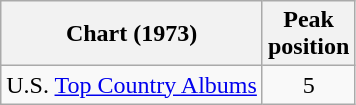<table class="wikitable">
<tr>
<th>Chart (1973)</th>
<th>Peak<br>position</th>
</tr>
<tr>
<td>U.S. <a href='#'>Top Country Albums</a></td>
<td align="center">5</td>
</tr>
</table>
